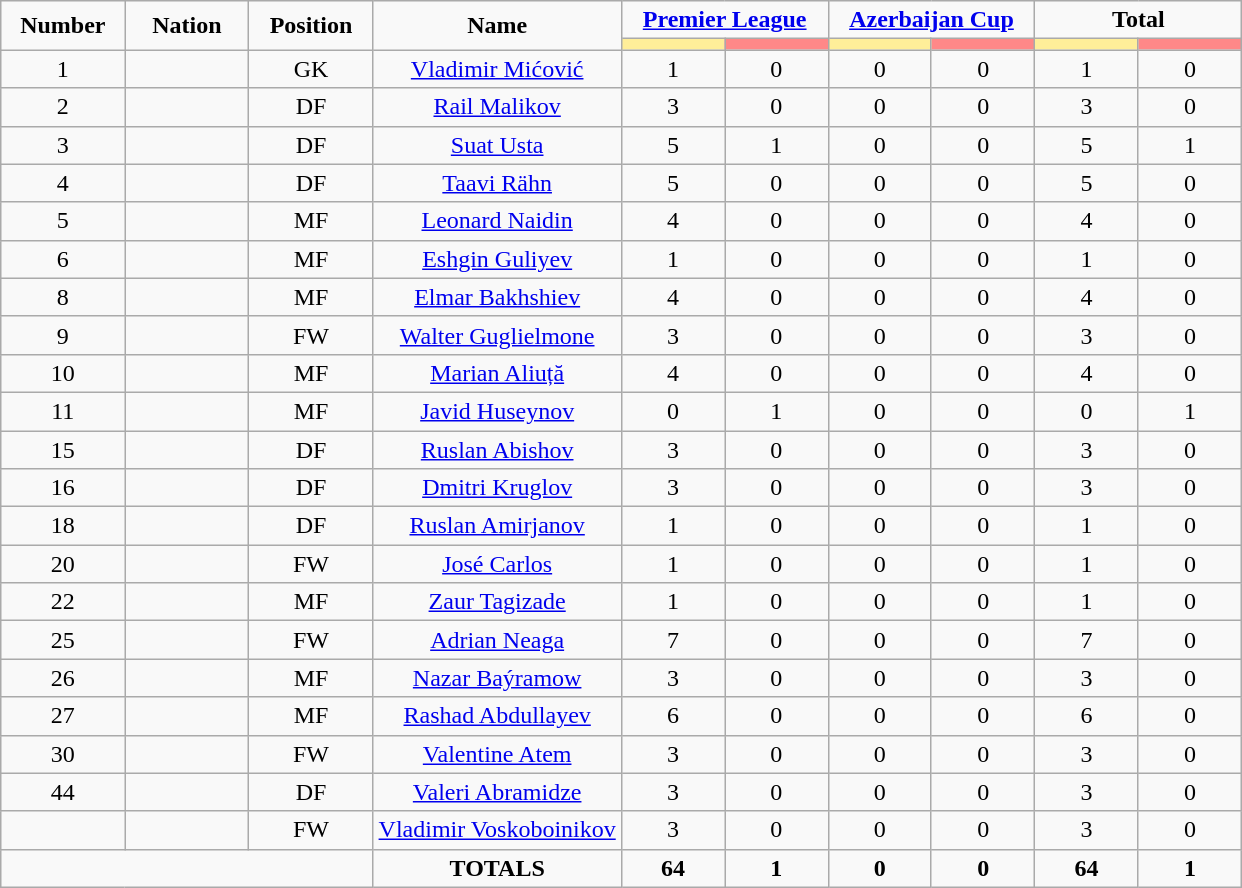<table class="wikitable" style="font-size: 100%; text-align: center;">
<tr>
<td rowspan="2" width="10%" align="center"><strong>Number</strong></td>
<td rowspan="2" width="10%" align="center"><strong>Nation</strong></td>
<td rowspan="2" width="10%" align="center"><strong>Position</strong></td>
<td rowspan="2" width="20%" align="center"><strong>Name</strong></td>
<td colspan="2" align="center"><strong><a href='#'>Premier League</a></strong></td>
<td colspan="2" align="center"><strong><a href='#'>Azerbaijan Cup</a></strong></td>
<td colspan="2" align="center"><strong>Total</strong></td>
</tr>
<tr>
<th width=60 style="background: #FFEE99"></th>
<th width=60 style="background: #FF8888"></th>
<th width=60 style="background: #FFEE99"></th>
<th width=60 style="background: #FF8888"></th>
<th width=60 style="background: #FFEE99"></th>
<th width=60 style="background: #FF8888"></th>
</tr>
<tr>
<td>1</td>
<td></td>
<td>GK</td>
<td><a href='#'>Vladimir Mićović</a></td>
<td>1</td>
<td>0</td>
<td>0</td>
<td>0</td>
<td>1</td>
<td>0</td>
</tr>
<tr>
<td>2</td>
<td></td>
<td>DF</td>
<td><a href='#'>Rail Malikov</a></td>
<td>3</td>
<td>0</td>
<td>0</td>
<td>0</td>
<td>3</td>
<td>0</td>
</tr>
<tr>
<td>3</td>
<td></td>
<td>DF</td>
<td><a href='#'>Suat Usta</a></td>
<td>5</td>
<td>1</td>
<td>0</td>
<td>0</td>
<td>5</td>
<td>1</td>
</tr>
<tr>
<td>4</td>
<td></td>
<td>DF</td>
<td><a href='#'>Taavi Rähn</a></td>
<td>5</td>
<td>0</td>
<td>0</td>
<td>0</td>
<td>5</td>
<td>0</td>
</tr>
<tr>
<td>5</td>
<td></td>
<td>MF</td>
<td><a href='#'>Leonard Naidin</a></td>
<td>4</td>
<td>0</td>
<td>0</td>
<td>0</td>
<td>4</td>
<td>0</td>
</tr>
<tr>
<td>6</td>
<td></td>
<td>MF</td>
<td><a href='#'>Eshgin Guliyev</a></td>
<td>1</td>
<td>0</td>
<td>0</td>
<td>0</td>
<td>1</td>
<td>0</td>
</tr>
<tr>
<td>8</td>
<td></td>
<td>MF</td>
<td><a href='#'>Elmar Bakhshiev</a></td>
<td>4</td>
<td>0</td>
<td>0</td>
<td>0</td>
<td>4</td>
<td>0</td>
</tr>
<tr>
<td>9</td>
<td></td>
<td>FW</td>
<td><a href='#'>Walter Guglielmone</a></td>
<td>3</td>
<td>0</td>
<td>0</td>
<td>0</td>
<td>3</td>
<td>0</td>
</tr>
<tr>
<td>10</td>
<td></td>
<td>MF</td>
<td><a href='#'>Marian Aliuță</a></td>
<td>4</td>
<td>0</td>
<td>0</td>
<td>0</td>
<td>4</td>
<td>0</td>
</tr>
<tr>
<td>11</td>
<td></td>
<td>MF</td>
<td><a href='#'>Javid Huseynov</a></td>
<td>0</td>
<td>1</td>
<td>0</td>
<td>0</td>
<td>0</td>
<td>1</td>
</tr>
<tr>
<td>15</td>
<td></td>
<td>DF</td>
<td><a href='#'>Ruslan Abishov</a></td>
<td>3</td>
<td>0</td>
<td>0</td>
<td>0</td>
<td>3</td>
<td>0</td>
</tr>
<tr>
<td>16</td>
<td></td>
<td>DF</td>
<td><a href='#'>Dmitri Kruglov</a></td>
<td>3</td>
<td>0</td>
<td>0</td>
<td>0</td>
<td>3</td>
<td>0</td>
</tr>
<tr>
<td>18</td>
<td></td>
<td>DF</td>
<td><a href='#'>Ruslan Amirjanov</a></td>
<td>1</td>
<td>0</td>
<td>0</td>
<td>0</td>
<td>1</td>
<td>0</td>
</tr>
<tr>
<td>20</td>
<td></td>
<td>FW</td>
<td><a href='#'>José Carlos</a></td>
<td>1</td>
<td>0</td>
<td>0</td>
<td>0</td>
<td>1</td>
<td>0</td>
</tr>
<tr>
<td>22</td>
<td></td>
<td>MF</td>
<td><a href='#'>Zaur Tagizade</a></td>
<td>1</td>
<td>0</td>
<td>0</td>
<td>0</td>
<td>1</td>
<td>0</td>
</tr>
<tr>
<td>25</td>
<td></td>
<td>FW</td>
<td><a href='#'>Adrian Neaga</a></td>
<td>7</td>
<td>0</td>
<td>0</td>
<td>0</td>
<td>7</td>
<td>0</td>
</tr>
<tr>
<td>26</td>
<td></td>
<td>MF</td>
<td><a href='#'>Nazar Baýramow</a></td>
<td>3</td>
<td>0</td>
<td>0</td>
<td>0</td>
<td>3</td>
<td>0</td>
</tr>
<tr>
<td>27</td>
<td></td>
<td>MF</td>
<td><a href='#'>Rashad Abdullayev</a></td>
<td>6</td>
<td>0</td>
<td>0</td>
<td>0</td>
<td>6</td>
<td>0</td>
</tr>
<tr>
<td>30</td>
<td></td>
<td>FW</td>
<td><a href='#'>Valentine Atem</a></td>
<td>3</td>
<td>0</td>
<td>0</td>
<td>0</td>
<td>3</td>
<td>0</td>
</tr>
<tr>
<td>44</td>
<td></td>
<td>DF</td>
<td><a href='#'>Valeri Abramidze</a></td>
<td>3</td>
<td>0</td>
<td>0</td>
<td>0</td>
<td>3</td>
<td>0</td>
</tr>
<tr>
<td></td>
<td></td>
<td>FW</td>
<td><a href='#'>Vladimir Voskoboinikov</a></td>
<td>3</td>
<td>0</td>
<td>0</td>
<td>0</td>
<td>3</td>
<td>0</td>
</tr>
<tr>
<td colspan="3"></td>
<td><strong>TOTALS</strong></td>
<td><strong>64</strong></td>
<td><strong>1</strong></td>
<td><strong>0</strong></td>
<td><strong>0</strong></td>
<td><strong>64</strong></td>
<td><strong>1</strong></td>
</tr>
</table>
